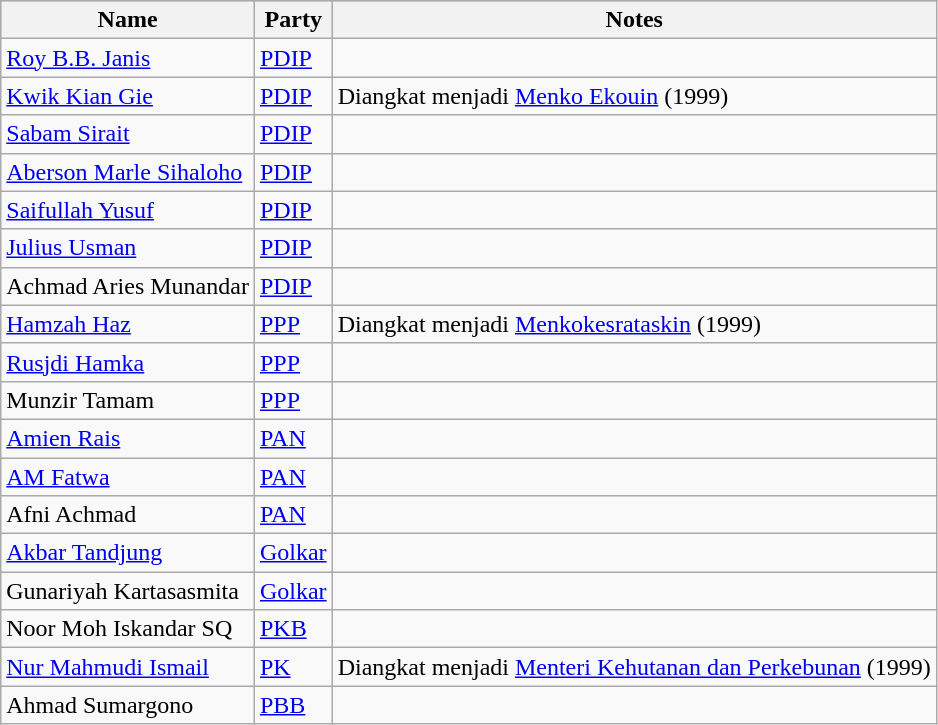<table class="wikitable sortable" style="font-size: 100%;">
<tr bgcolor="#cccccc">
<th>Name</th>
<th>Party</th>
<th>Notes</th>
</tr>
<tr>
<td><a href='#'>Roy B.B. Janis</a></td>
<td><a href='#'>PDIP</a></td>
<td></td>
</tr>
<tr>
<td><a href='#'>Kwik Kian Gie</a></td>
<td><a href='#'>PDIP</a></td>
<td>Diangkat menjadi <a href='#'>Menko Ekouin</a> (1999)</td>
</tr>
<tr>
<td><a href='#'>Sabam Sirait</a></td>
<td><a href='#'>PDIP</a></td>
<td></td>
</tr>
<tr>
<td><a href='#'>Aberson Marle Sihaloho</a></td>
<td><a href='#'>PDIP</a></td>
<td></td>
</tr>
<tr>
<td><a href='#'>Saifullah Yusuf</a></td>
<td><a href='#'>PDIP</a></td>
<td></td>
</tr>
<tr>
<td><a href='#'>Julius Usman</a></td>
<td><a href='#'>PDIP</a></td>
<td></td>
</tr>
<tr>
<td>Achmad Aries Munandar</td>
<td><a href='#'>PDIP</a></td>
<td></td>
</tr>
<tr>
<td><a href='#'>Hamzah Haz</a></td>
<td><a href='#'>PPP</a></td>
<td>Diangkat menjadi <a href='#'>Menkokesrataskin</a> (1999)</td>
</tr>
<tr>
<td><a href='#'>Rusjdi Hamka</a></td>
<td><a href='#'>PPP</a></td>
<td></td>
</tr>
<tr>
<td>Munzir Tamam</td>
<td><a href='#'>PPP</a></td>
<td></td>
</tr>
<tr>
<td><a href='#'>Amien Rais</a></td>
<td><a href='#'>PAN</a></td>
<td></td>
</tr>
<tr>
<td><a href='#'>AM Fatwa</a></td>
<td><a href='#'>PAN</a></td>
<td></td>
</tr>
<tr>
<td>Afni Achmad</td>
<td><a href='#'>PAN</a></td>
<td></td>
</tr>
<tr>
<td><a href='#'>Akbar Tandjung</a></td>
<td><a href='#'>Golkar</a></td>
<td></td>
</tr>
<tr>
<td>Gunariyah Kartasasmita</td>
<td><a href='#'>Golkar</a></td>
<td></td>
</tr>
<tr>
<td>Noor Moh Iskandar SQ</td>
<td><a href='#'>PKB</a></td>
<td></td>
</tr>
<tr>
<td><a href='#'>Nur Mahmudi Ismail</a></td>
<td><a href='#'>PK</a></td>
<td>Diangkat menjadi <a href='#'>Menteri Kehutanan dan Perkebunan</a> (1999)</td>
</tr>
<tr>
<td>Ahmad Sumargono</td>
<td><a href='#'>PBB</a></td>
<td></td>
</tr>
</table>
